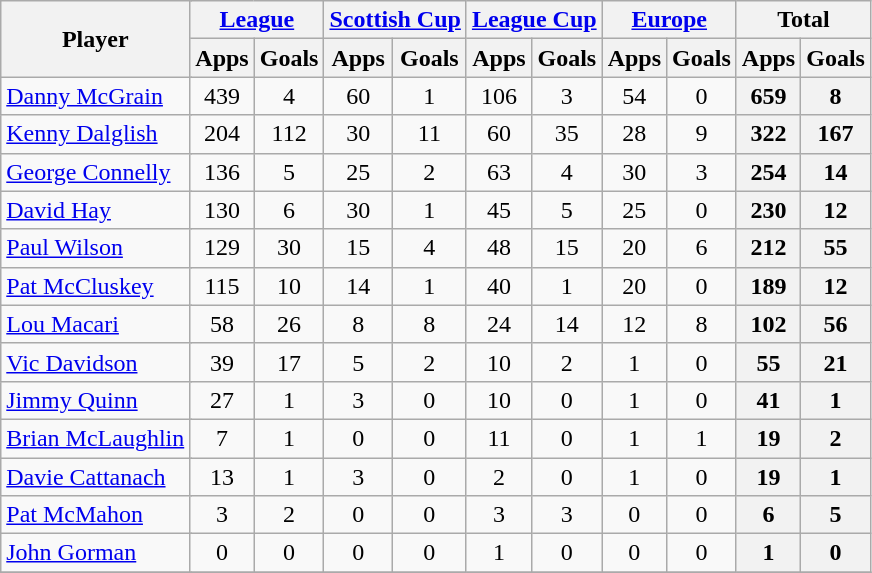<table class=wikitable style="text-align:center;">
<tr>
<th rowspan="2" colspan="2">Player</th>
<th colspan="2"><a href='#'>League</a></th>
<th colspan="2"><a href='#'>Scottish Cup</a></th>
<th colspan="2"><a href='#'>League Cup</a></th>
<th colspan="2"><a href='#'>Europe</a></th>
<th colspan="2">Total</th>
</tr>
<tr>
<th>Apps</th>
<th>Goals</th>
<th>Apps</th>
<th>Goals</th>
<th>Apps</th>
<th>Goals</th>
<th>Apps</th>
<th>Goals</th>
<th>Apps</th>
<th>Goals</th>
</tr>
<tr>
<td style="text-align:left;" colspan=2><a href='#'>Danny McGrain</a></td>
<td>439</td>
<td>4</td>
<td>60</td>
<td>1</td>
<td>106</td>
<td>3</td>
<td>54</td>
<td>0</td>
<th>659</th>
<th>8</th>
</tr>
<tr>
<td style="text-align:left;" colspan=2><a href='#'>Kenny Dalglish</a></td>
<td>204</td>
<td>112</td>
<td>30</td>
<td>11</td>
<td>60</td>
<td>35</td>
<td>28</td>
<td>9</td>
<th>322</th>
<th>167</th>
</tr>
<tr>
<td style="text-align:left;" colspan=2><a href='#'>George Connelly</a></td>
<td>136</td>
<td>5</td>
<td>25</td>
<td>2</td>
<td>63</td>
<td>4</td>
<td>30</td>
<td>3</td>
<th>254</th>
<th>14</th>
</tr>
<tr>
<td style="text-align:left;" colspan=2><a href='#'>David Hay</a></td>
<td>130</td>
<td>6</td>
<td>30</td>
<td>1</td>
<td>45</td>
<td>5</td>
<td>25</td>
<td>0</td>
<th>230</th>
<th>12</th>
</tr>
<tr>
<td style="text-align:left;" colspan=2><a href='#'>Paul Wilson</a></td>
<td>129</td>
<td>30</td>
<td>15</td>
<td>4</td>
<td>48</td>
<td>15</td>
<td>20</td>
<td>6</td>
<th>212</th>
<th>55</th>
</tr>
<tr>
<td style="text-align:left;" colspan=2><a href='#'>Pat McCluskey</a></td>
<td>115</td>
<td>10</td>
<td>14</td>
<td>1</td>
<td>40</td>
<td>1</td>
<td>20</td>
<td>0</td>
<th>189</th>
<th>12</th>
</tr>
<tr>
<td style="text-align:left;" colspan=2><a href='#'>Lou Macari</a></td>
<td>58</td>
<td>26</td>
<td>8</td>
<td>8</td>
<td>24</td>
<td>14</td>
<td>12</td>
<td>8</td>
<th>102</th>
<th>56</th>
</tr>
<tr>
<td style="text-align:left;" colspan=2><a href='#'>Vic Davidson</a></td>
<td>39</td>
<td>17</td>
<td>5</td>
<td>2</td>
<td>10</td>
<td>2</td>
<td>1</td>
<td>0</td>
<th>55</th>
<th>21</th>
</tr>
<tr>
<td style="text-align:left;" colspan=2><a href='#'>Jimmy Quinn</a></td>
<td>27</td>
<td>1</td>
<td>3</td>
<td>0</td>
<td>10</td>
<td>0</td>
<td>1</td>
<td>0</td>
<th>41</th>
<th>1</th>
</tr>
<tr>
<td style="text-align:left;" colspan=2><a href='#'>Brian McLaughlin</a></td>
<td>7</td>
<td>1</td>
<td>0</td>
<td>0</td>
<td>11</td>
<td>0</td>
<td>1</td>
<td>1</td>
<th>19</th>
<th>2</th>
</tr>
<tr>
<td style="text-align:left;" colspan=2><a href='#'>Davie Cattanach</a></td>
<td>13</td>
<td>1</td>
<td>3</td>
<td>0</td>
<td>2</td>
<td>0</td>
<td>1</td>
<td>0</td>
<th>19</th>
<th>1</th>
</tr>
<tr>
<td style="text-align:left;" colspan=2><a href='#'>Pat McMahon</a></td>
<td>3</td>
<td>2</td>
<td>0</td>
<td>0</td>
<td>3</td>
<td>3</td>
<td>0</td>
<td>0</td>
<th>6</th>
<th>5</th>
</tr>
<tr>
<td style="text-align:left;" colspan=2><a href='#'>John Gorman</a></td>
<td>0</td>
<td>0</td>
<td>0</td>
<td>0</td>
<td>1</td>
<td>0</td>
<td>0</td>
<td>0</td>
<th>1</th>
<th>0</th>
</tr>
<tr>
</tr>
</table>
